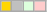<table class="wikitable">
<tr>
<td bgcolor=gold></td>
<td bgcolor=silver></td>
<td bgcolor="#DDFFDD"></td>
<td bgcolor="#FFCCCC"></td>
</tr>
</table>
